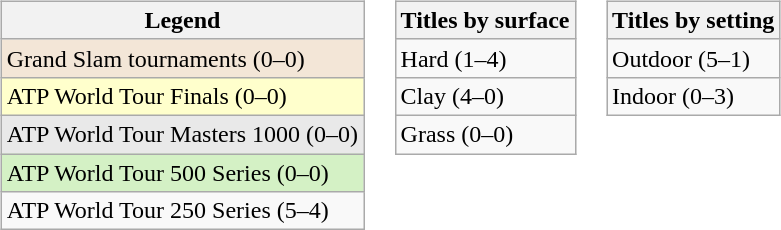<table>
<tr valign="top">
<td><br><table class="wikitable sortable">
<tr>
<th>Legend</th>
</tr>
<tr style="background:#f3e6d7;">
<td>Grand Slam tournaments (0–0)</td>
</tr>
<tr style="background:#ffffcc;">
<td>ATP World Tour Finals (0–0)</td>
</tr>
<tr style="background:#e9e9e9;">
<td>ATP World Tour Masters 1000 (0–0)</td>
</tr>
<tr style="background:#d4f1c5;">
<td>ATP World Tour 500 Series (0–0)</td>
</tr>
<tr>
<td>ATP World Tour 250 Series (5–4)</td>
</tr>
</table>
</td>
<td><br><table class="wikitable sortable">
<tr>
<th>Titles by surface</th>
</tr>
<tr>
<td>Hard (1–4)</td>
</tr>
<tr>
<td>Clay (4–0)</td>
</tr>
<tr>
<td>Grass (0–0)</td>
</tr>
</table>
</td>
<td><br><table class="wikitable sortable">
<tr>
<th>Titles by setting</th>
</tr>
<tr>
<td>Outdoor (5–1)</td>
</tr>
<tr>
<td>Indoor (0–3)</td>
</tr>
</table>
</td>
</tr>
</table>
